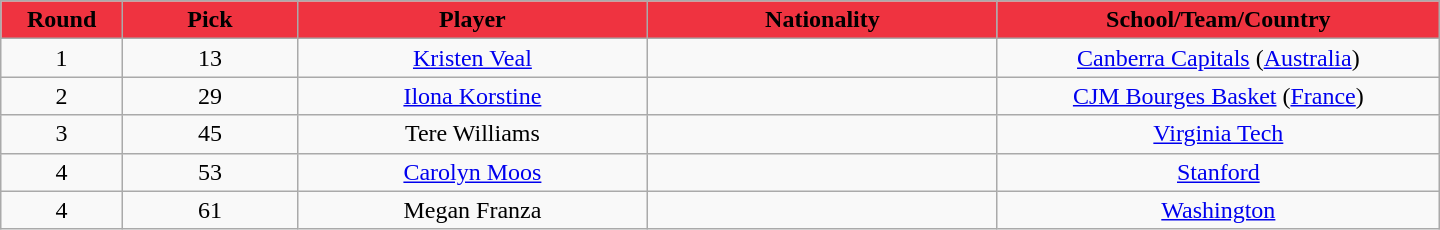<table class="wikitable" style="text-align:center; width:60em">
<tr>
<th style="background: #EF3340" width="2%"><span>Round</span></th>
<th style="background: #EF3340" width="5%"><span>Pick</span></th>
<th style="background: #EF3340" width="10%"><span>Player</span></th>
<th style="background: #EF3340" width="10%"><span>Nationality</span></th>
<th style="background: #EF3340" width="10%"><span>School/Team/Country</span></th>
</tr>
<tr>
<td>1</td>
<td>13</td>
<td><a href='#'>Kristen Veal</a></td>
<td></td>
<td><a href='#'>Canberra Capitals</a> (<a href='#'>Australia</a>)</td>
</tr>
<tr>
<td>2</td>
<td>29</td>
<td><a href='#'>Ilona Korstine</a></td>
<td></td>
<td><a href='#'>CJM Bourges Basket</a> (<a href='#'>France</a>)</td>
</tr>
<tr>
<td>3</td>
<td>45</td>
<td>Tere Williams</td>
<td></td>
<td><a href='#'>Virginia Tech</a></td>
</tr>
<tr>
<td>4</td>
<td>53</td>
<td><a href='#'>Carolyn Moos</a></td>
<td></td>
<td><a href='#'>Stanford</a></td>
</tr>
<tr>
<td>4</td>
<td>61</td>
<td>Megan Franza</td>
<td></td>
<td><a href='#'>Washington</a></td>
</tr>
</table>
